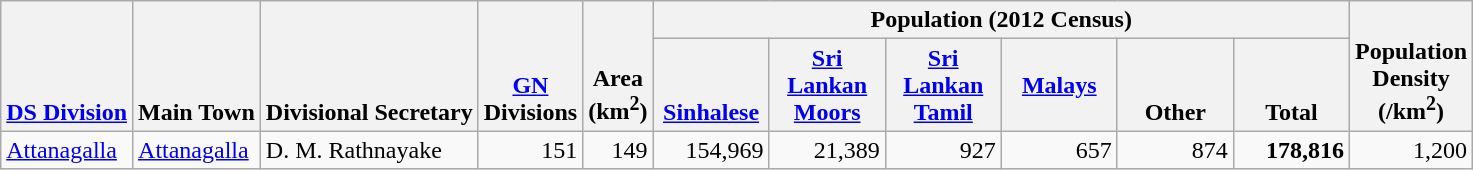<table class="wikitable" border="1" style="text-align:right;">
<tr>
<th style="vertical-align:bottom;" rowspan=2><a href='#'>DS Division</a></th>
<th style="vertical-align:bottom;" rowspan=2>Main Town</th>
<th style="vertical-align:bottom;" rowspan=2>Divisional Secretary</th>
<th style="vertical-align:bottom;" rowspan=2><a href='#'>GN</a><br>Divisions<br></th>
<th style="vertical-align:bottom;" rowspan=2>Area<br>(km<sup>2</sup>)<br></th>
<th colspan=6>Population (2012 Census)</th>
<th style="vertical-align:bottom;" rowspan=2>Population<br>Density<br>(/km<sup>2</sup>)</th>
</tr>
<tr>
<th style="vertical-align:bottom; width:70px;"><a href='#'>Sinhalese</a></th>
<th style="vertical-align:bottom; width:70px;"><a href='#'>Sri Lankan Moors</a></th>
<th style="width:70px;"><a href='#'>Sri Lankan<br>Tamil</a></th>
<th style="width:70px;"><a href='#'>Malays</a></th>
<th style="vertical-align:bottom; width:70px;">Other</th>
<th style="vertical-align:bottom; width:70px;">Total</th>
</tr>
<tr>
<td align=left><a href='#'>Attanagalla</a></td>
<td align=left><a href='#'>Attanagalla</a></td>
<td align=left>D. M. Rathnayake</td>
<td>151</td>
<td>149</td>
<td>154,969</td>
<td>21,389</td>
<td>927</td>
<td>657</td>
<td>874</td>
<td><strong>178,816</strong></td>
<td>1,200</td>
</tr>
</table>
